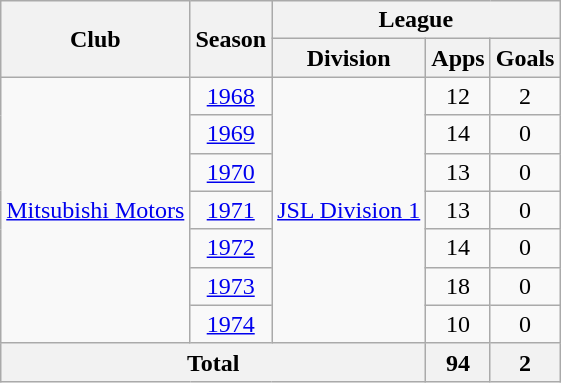<table class="wikitable" style="text-align:center">
<tr>
<th rowspan="2">Club</th>
<th rowspan="2">Season</th>
<th colspan="3">League</th>
</tr>
<tr>
<th>Division</th>
<th>Apps</th>
<th>Goals</th>
</tr>
<tr>
<td rowspan="7"><a href='#'>Mitsubishi Motors</a></td>
<td><a href='#'>1968</a></td>
<td rowspan="7"><a href='#'>JSL Division 1</a></td>
<td>12</td>
<td>2</td>
</tr>
<tr>
<td><a href='#'>1969</a></td>
<td>14</td>
<td>0</td>
</tr>
<tr>
<td><a href='#'>1970</a></td>
<td>13</td>
<td>0</td>
</tr>
<tr>
<td><a href='#'>1971</a></td>
<td>13</td>
<td>0</td>
</tr>
<tr>
<td><a href='#'>1972</a></td>
<td>14</td>
<td>0</td>
</tr>
<tr>
<td><a href='#'>1973</a></td>
<td>18</td>
<td>0</td>
</tr>
<tr>
<td><a href='#'>1974</a></td>
<td>10</td>
<td>0</td>
</tr>
<tr>
<th colspan="3">Total</th>
<th>94</th>
<th>2</th>
</tr>
</table>
